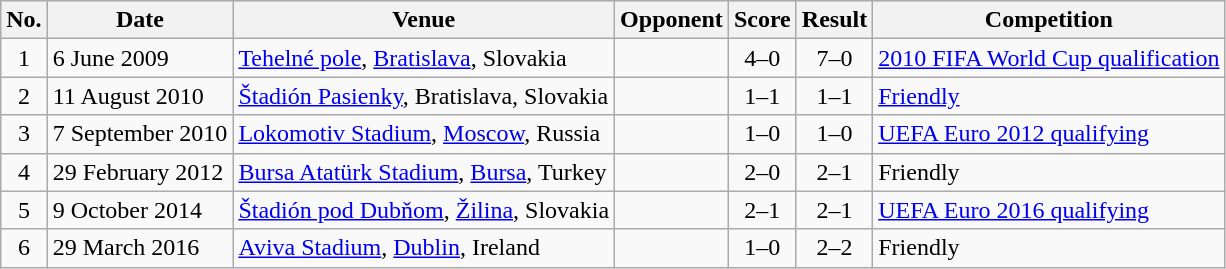<table class="wikitable sortable">
<tr>
<th scope="col">No.</th>
<th scope="col">Date</th>
<th scope="col">Venue</th>
<th scope="col">Opponent</th>
<th scope="col">Score</th>
<th scope="col">Result</th>
<th scope="col">Competition</th>
</tr>
<tr>
<td align="center">1</td>
<td>6 June 2009</td>
<td><a href='#'>Tehelné pole</a>, <a href='#'>Bratislava</a>, Slovakia</td>
<td></td>
<td align="center">4–0</td>
<td align="center">7–0</td>
<td><a href='#'>2010 FIFA World Cup qualification</a></td>
</tr>
<tr>
<td align="center">2</td>
<td>11 August 2010</td>
<td><a href='#'>Štadión Pasienky</a>, Bratislava, Slovakia</td>
<td></td>
<td align="center">1–1</td>
<td align="center">1–1</td>
<td><a href='#'>Friendly</a></td>
</tr>
<tr>
<td align="center">3</td>
<td>7 September 2010</td>
<td><a href='#'>Lokomotiv Stadium</a>, <a href='#'>Moscow</a>, Russia</td>
<td></td>
<td align="center">1–0</td>
<td align="center">1–0</td>
<td><a href='#'>UEFA Euro 2012 qualifying</a></td>
</tr>
<tr>
<td align="center">4</td>
<td>29 February 2012</td>
<td><a href='#'>Bursa Atatürk Stadium</a>, <a href='#'>Bursa</a>, Turkey</td>
<td></td>
<td align="center">2–0</td>
<td align="center">2–1</td>
<td>Friendly</td>
</tr>
<tr>
<td align="center">5</td>
<td>9 October 2014</td>
<td><a href='#'>Štadión pod Dubňom</a>, <a href='#'>Žilina</a>, Slovakia</td>
<td></td>
<td align="center">2–1</td>
<td align="center">2–1</td>
<td><a href='#'>UEFA Euro 2016 qualifying</a></td>
</tr>
<tr>
<td align="center">6</td>
<td>29 March 2016</td>
<td><a href='#'>Aviva Stadium</a>, <a href='#'>Dublin</a>, Ireland</td>
<td></td>
<td align="center">1–0</td>
<td align="center">2–2</td>
<td>Friendly</td>
</tr>
</table>
